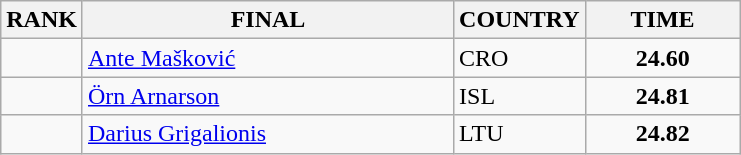<table class="wikitable">
<tr>
<th>RANK</th>
<th align="left" style="width: 15em">FINAL</th>
<th>COUNTRY</th>
<th style="width: 6em">TIME</th>
</tr>
<tr>
<td align="center"></td>
<td><a href='#'>Ante Mašković</a></td>
<td> CRO</td>
<td align="center"><strong>24.60</strong></td>
</tr>
<tr>
<td align="center"></td>
<td><a href='#'>Örn Arnarson</a></td>
<td> ISL</td>
<td align="center"><strong>24.81</strong></td>
</tr>
<tr>
<td align="center"></td>
<td><a href='#'>Darius Grigalionis</a></td>
<td> LTU</td>
<td align="center"><strong>24.82</strong></td>
</tr>
</table>
